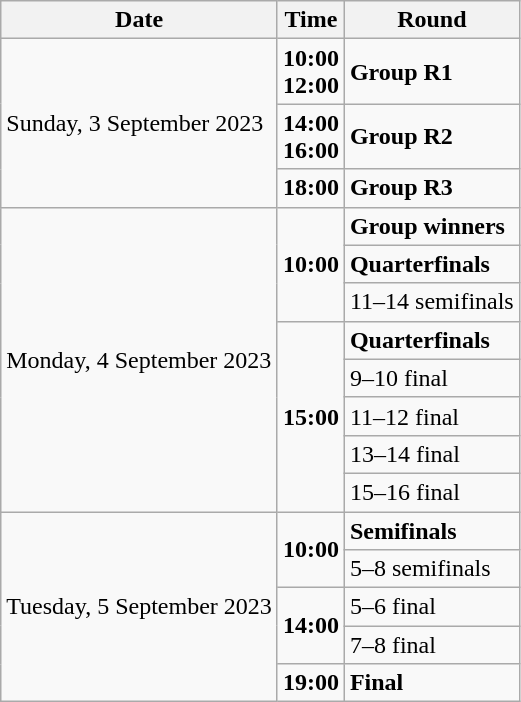<table class="wikitable">
<tr>
<th>Date</th>
<th>Time</th>
<th>Round</th>
</tr>
<tr>
<td rowspan=3>Sunday, 3 September 2023</td>
<td><strong>10:00</strong><br> <strong>12:00</strong></td>
<td><strong>Group R1</strong></td>
</tr>
<tr>
<td><strong>14:00</strong> <br> <strong>16:00</strong></td>
<td><strong>Group R2</strong></td>
</tr>
<tr>
<td><strong>18:00</strong></td>
<td><strong>Group R3</strong></td>
</tr>
<tr>
<td rowspan=8>Monday, 4 September 2023</td>
<td rowspan=3><strong>10:00</strong></td>
<td><strong>Group winners</strong></td>
</tr>
<tr>
<td><strong>Quarterfinals</strong></td>
</tr>
<tr>
<td>11–14 semifinals</td>
</tr>
<tr>
<td rowspan=5><strong>15:00</strong></td>
<td><strong>Quarterfinals</strong></td>
</tr>
<tr>
<td>9–10 final</td>
</tr>
<tr>
<td>11–12 final</td>
</tr>
<tr>
<td>13–14 final</td>
</tr>
<tr>
<td>15–16 final</td>
</tr>
<tr>
<td rowspan=5>Tuesday, 5 September 2023</td>
<td rowspan=2><strong>10:00</strong></td>
<td><strong>Semifinals</strong></td>
</tr>
<tr>
<td>5–8 semifinals</td>
</tr>
<tr>
<td rowspan=2><strong>14:00</strong></td>
<td>5–6 final</td>
</tr>
<tr>
<td>7–8 final</td>
</tr>
<tr>
<td><strong>19:00</strong></td>
<td><strong>Final</strong></td>
</tr>
</table>
